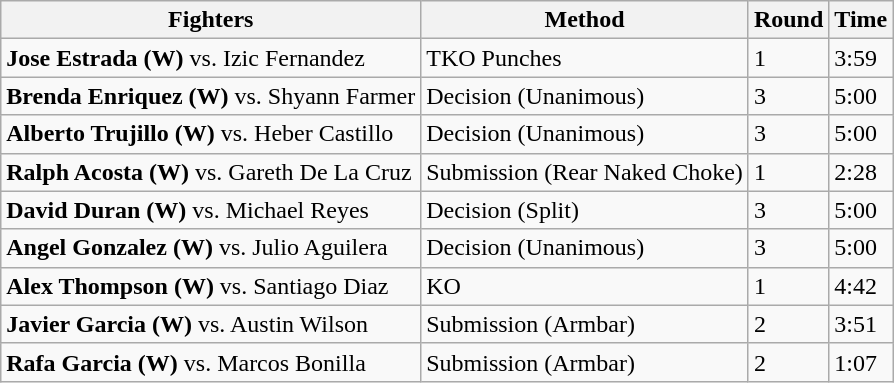<table class="wikitable">
<tr>
<th>Fighters</th>
<th>Method</th>
<th>Round</th>
<th>Time</th>
</tr>
<tr>
<td><strong>Jose Estrada (W)</strong> vs. Izic Fernandez</td>
<td>TKO Punches</td>
<td>1</td>
<td>3:59</td>
</tr>
<tr>
<td><strong>Brenda Enriquez (W)</strong> vs. Shyann Farmer</td>
<td>Decision (Unanimous)</td>
<td>3</td>
<td>5:00</td>
</tr>
<tr>
<td><strong>Alberto Trujillo (W)</strong> vs. Heber Castillo</td>
<td>Decision (Unanimous)</td>
<td>3</td>
<td>5:00</td>
</tr>
<tr>
<td><strong>Ralph Acosta (W)</strong> vs. Gareth De La Cruz</td>
<td>Submission (Rear Naked Choke)</td>
<td>1</td>
<td>2:28</td>
</tr>
<tr>
<td><strong>David Duran (W)</strong> vs. Michael Reyes</td>
<td>Decision (Split)</td>
<td>3</td>
<td>5:00</td>
</tr>
<tr>
<td><strong>Angel Gonzalez (W)</strong> vs. Julio Aguilera</td>
<td>Decision (Unanimous)</td>
<td>3</td>
<td>5:00</td>
</tr>
<tr>
<td><strong>Alex Thompson (W)</strong> vs. Santiago Diaz</td>
<td>KO</td>
<td>1</td>
<td>4:42</td>
</tr>
<tr>
<td><strong>Javier Garcia (W)</strong> vs. Austin Wilson</td>
<td>Submission (Armbar)</td>
<td>2</td>
<td>3:51</td>
</tr>
<tr>
<td><strong>Rafa Garcia (W)</strong> vs. Marcos Bonilla</td>
<td>Submission (Armbar)</td>
<td>2</td>
<td>1:07</td>
</tr>
</table>
